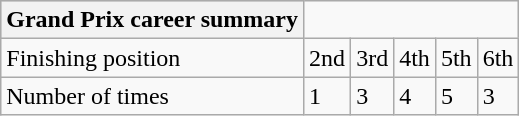<table class="wikitable">
<tr style="background:#CCCCCC;">
<th>Grand Prix career summary</th>
</tr>
<tr>
<td>Finishing position</td>
<td>2nd</td>
<td>3rd</td>
<td>4th</td>
<td>5th</td>
<td>6th</td>
</tr>
<tr>
<td>Number of times</td>
<td>1</td>
<td>3</td>
<td>4</td>
<td>5</td>
<td>3</td>
</tr>
</table>
